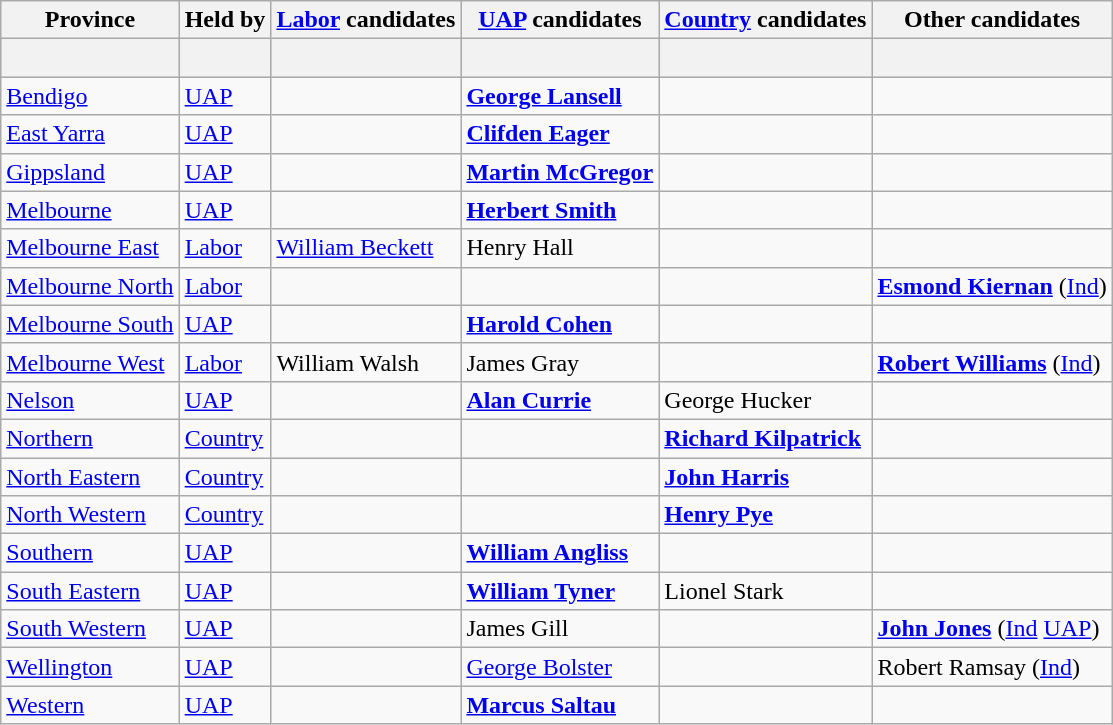<table class="wikitable">
<tr>
<th>Province</th>
<th>Held by</th>
<th><a href='#'>Labor</a> candidates</th>
<th><a href='#'>UAP</a> candidates</th>
<th><a href='#'>Country</a> candidates</th>
<th>Other candidates</th>
</tr>
<tr bgcolor="#cccccc">
<th></th>
<th></th>
<th></th>
<th></th>
<th></th>
<th> </th>
</tr>
<tr>
<td><a href='#'>Bendigo</a></td>
<td><a href='#'>UAP</a></td>
<td></td>
<td><strong><a href='#'>George Lansell</a></strong></td>
<td></td>
<td></td>
</tr>
<tr>
<td><a href='#'>East Yarra</a></td>
<td><a href='#'>UAP</a></td>
<td></td>
<td><strong><a href='#'>Clifden Eager</a></strong></td>
<td></td>
<td></td>
</tr>
<tr>
<td><a href='#'>Gippsland</a></td>
<td><a href='#'>UAP</a></td>
<td></td>
<td><strong><a href='#'>Martin McGregor</a></strong></td>
<td></td>
<td></td>
</tr>
<tr>
<td><a href='#'>Melbourne</a></td>
<td><a href='#'>UAP</a></td>
<td></td>
<td><strong><a href='#'>Herbert Smith</a></strong></td>
<td></td>
<td></td>
</tr>
<tr>
<td><a href='#'>Melbourne East</a></td>
<td><a href='#'>Labor</a></td>
<td><a href='#'>William Beckett</a></td>
<td>Henry Hall</td>
<td></td>
<td></td>
</tr>
<tr>
<td><a href='#'>Melbourne North</a></td>
<td><a href='#'>Labor</a></td>
<td></td>
<td></td>
<td></td>
<td><strong><a href='#'>Esmond Kiernan</a></strong> (<a href='#'>Ind</a>)</td>
</tr>
<tr>
<td><a href='#'>Melbourne South</a></td>
<td><a href='#'>UAP</a></td>
<td></td>
<td><strong><a href='#'>Harold Cohen</a></strong></td>
<td></td>
<td></td>
</tr>
<tr>
<td><a href='#'>Melbourne West</a></td>
<td><a href='#'>Labor</a></td>
<td>William Walsh</td>
<td>James Gray</td>
<td></td>
<td><strong><a href='#'>Robert Williams</a></strong> (<a href='#'>Ind</a>)</td>
</tr>
<tr>
<td><a href='#'>Nelson</a></td>
<td><a href='#'>UAP</a></td>
<td></td>
<td><strong><a href='#'>Alan Currie</a></strong></td>
<td>George Hucker</td>
<td></td>
</tr>
<tr>
<td><a href='#'>Northern</a></td>
<td><a href='#'>Country</a></td>
<td></td>
<td></td>
<td><strong><a href='#'>Richard Kilpatrick</a></strong></td>
<td></td>
</tr>
<tr>
<td><a href='#'>North Eastern</a></td>
<td><a href='#'>Country</a></td>
<td></td>
<td></td>
<td><strong><a href='#'>John Harris</a></strong></td>
<td></td>
</tr>
<tr>
<td><a href='#'>North Western</a></td>
<td><a href='#'>Country</a></td>
<td></td>
<td></td>
<td><strong><a href='#'>Henry Pye</a></strong></td>
<td></td>
</tr>
<tr>
<td><a href='#'>Southern</a></td>
<td><a href='#'>UAP</a></td>
<td></td>
<td><strong><a href='#'>William Angliss</a></strong></td>
<td></td>
<td></td>
</tr>
<tr>
<td><a href='#'>South Eastern</a></td>
<td><a href='#'>UAP</a></td>
<td></td>
<td><strong><a href='#'>William Tyner</a></strong></td>
<td>Lionel Stark</td>
<td></td>
</tr>
<tr>
<td><a href='#'>South Western</a></td>
<td><a href='#'>UAP</a></td>
<td></td>
<td>James Gill</td>
<td></td>
<td><strong><a href='#'>John Jones</a></strong> (<a href='#'>Ind</a> <a href='#'>UAP</a>)</td>
</tr>
<tr>
<td><a href='#'>Wellington</a></td>
<td><a href='#'>UAP</a></td>
<td></td>
<td><a href='#'>George Bolster</a></td>
<td></td>
<td>Robert Ramsay (<a href='#'>Ind</a>)</td>
</tr>
<tr>
<td><a href='#'>Western</a></td>
<td><a href='#'>UAP</a></td>
<td></td>
<td><strong><a href='#'>Marcus Saltau</a></strong></td>
<td></td>
<td></td>
</tr>
</table>
